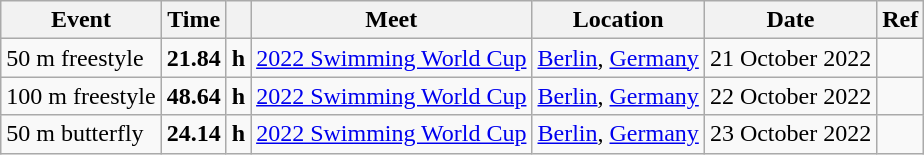<table class="wikitable">
<tr>
<th>Event</th>
<th>Time</th>
<th></th>
<th>Meet</th>
<th>Location</th>
<th>Date</th>
<th>Ref</th>
</tr>
<tr>
<td>50 m freestyle</td>
<td style="text-align:center;"><strong>21.84</strong></td>
<td><strong>h</strong></td>
<td><a href='#'>2022 Swimming World Cup</a></td>
<td><a href='#'>Berlin</a>, <a href='#'>Germany</a></td>
<td>21 October 2022</td>
<td style="text-align:center;"></td>
</tr>
<tr>
<td>100 m freestyle</td>
<td style="text-align:center;"><strong>48.64</strong></td>
<td><strong>h</strong></td>
<td><a href='#'>2022 Swimming World Cup</a></td>
<td><a href='#'>Berlin</a>, <a href='#'>Germany</a></td>
<td>22 October 2022</td>
<td style="text-align:center;"></td>
</tr>
<tr>
<td>50 m butterfly</td>
<td style="text-align:center;"><strong>24.14</strong></td>
<td><strong>h</strong></td>
<td><a href='#'>2022 Swimming World Cup</a></td>
<td><a href='#'>Berlin</a>, <a href='#'>Germany</a></td>
<td>23 October 2022</td>
<td style="text-align:center;"></td>
</tr>
</table>
